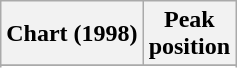<table class="wikitable sortable plainrowheaders" style="text-align:center">
<tr>
<th scope="col">Chart (1998)</th>
<th scope="col">Peak<br>position</th>
</tr>
<tr>
</tr>
<tr>
</tr>
<tr>
</tr>
</table>
